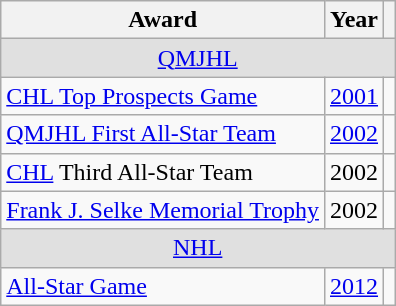<table class="wikitable">
<tr>
<th>Award</th>
<th>Year</th>
<th></th>
</tr>
<tr ALIGN="center" bgcolor="#e0e0e0">
<td colspan="3"><a href='#'>QMJHL</a></td>
</tr>
<tr>
<td><a href='#'>CHL Top Prospects Game</a></td>
<td><a href='#'>2001</a></td>
<td></td>
</tr>
<tr>
<td><a href='#'>QMJHL First All-Star Team</a></td>
<td><a href='#'>2002</a></td>
<td></td>
</tr>
<tr>
<td><a href='#'>CHL</a> Third All-Star Team</td>
<td>2002</td>
<td></td>
</tr>
<tr>
<td><a href='#'>Frank J. Selke Memorial Trophy</a></td>
<td>2002</td>
<td></td>
</tr>
<tr ALIGN="center" bgcolor="#e0e0e0">
<td colspan="3"><a href='#'>NHL</a></td>
</tr>
<tr>
<td><a href='#'>All-Star Game</a></td>
<td><a href='#'>2012</a></td>
<td></td>
</tr>
</table>
